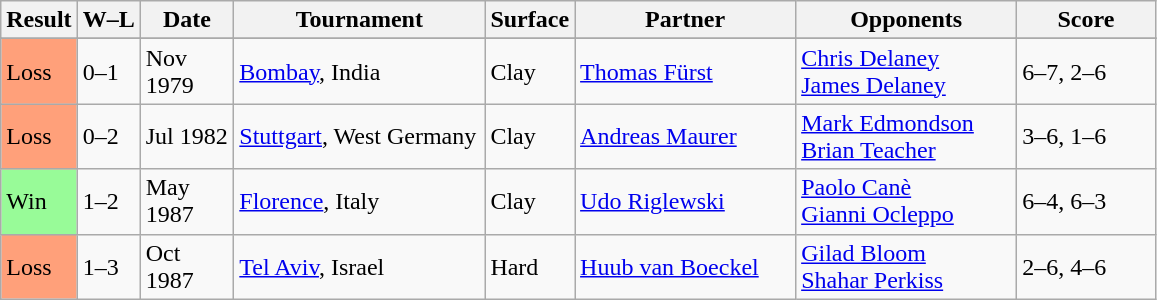<table class="sortable wikitable">
<tr>
<th style="width:40px">Result</th>
<th class="unsortable">W–L</th>
<th style="width:55px">Date</th>
<th style="width:160px">Tournament</th>
<th style="width:50px">Surface</th>
<th style="width:140px">Partner</th>
<th style="width:140px">Opponents</th>
<th style="width:85px" class="unsortable">Score</th>
</tr>
<tr>
</tr>
<tr>
<td style="background:#ffa07a;">Loss</td>
<td>0–1</td>
<td>Nov 1979</td>
<td><a href='#'>Bombay</a>, India</td>
<td>Clay</td>
<td> <a href='#'>Thomas Fürst</a></td>
<td> <a href='#'>Chris Delaney</a> <br>  <a href='#'>James Delaney</a></td>
<td>6–7, 2–6</td>
</tr>
<tr>
<td style="background:#ffa07a;">Loss</td>
<td>0–2</td>
<td>Jul 1982</td>
<td><a href='#'>Stuttgart</a>, West Germany</td>
<td>Clay</td>
<td> <a href='#'>Andreas Maurer</a></td>
<td> <a href='#'>Mark Edmondson</a> <br>  <a href='#'>Brian Teacher</a></td>
<td>3–6, 1–6</td>
</tr>
<tr>
<td style="background:#98fb98;">Win</td>
<td>1–2</td>
<td>May 1987</td>
<td><a href='#'>Florence</a>, Italy</td>
<td>Clay</td>
<td> <a href='#'>Udo Riglewski</a></td>
<td> <a href='#'>Paolo Canè</a> <br>  <a href='#'>Gianni Ocleppo</a></td>
<td>6–4, 6–3</td>
</tr>
<tr>
<td style="background:#ffa07a;">Loss</td>
<td>1–3</td>
<td>Oct 1987</td>
<td><a href='#'>Tel Aviv</a>, Israel</td>
<td>Hard</td>
<td> <a href='#'>Huub van Boeckel</a></td>
<td> <a href='#'>Gilad Bloom</a> <br>  <a href='#'>Shahar Perkiss</a></td>
<td>2–6, 4–6</td>
</tr>
</table>
